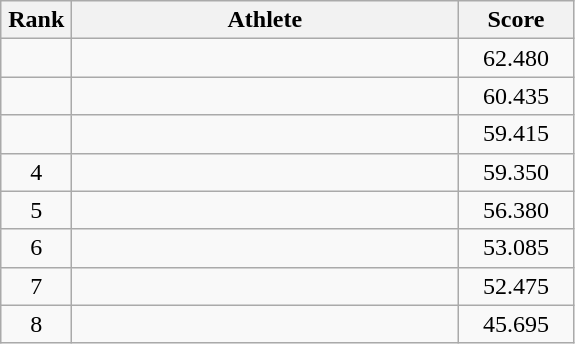<table class=wikitable style="text-align:center">
<tr>
<th width=40>Rank</th>
<th width=250>Athlete</th>
<th width=70>Score</th>
</tr>
<tr>
<td></td>
<td align=left></td>
<td>62.480</td>
</tr>
<tr>
<td></td>
<td align=left></td>
<td>60.435</td>
</tr>
<tr>
<td></td>
<td align=left></td>
<td>59.415</td>
</tr>
<tr>
<td>4</td>
<td align=left></td>
<td>59.350</td>
</tr>
<tr>
<td>5</td>
<td align=left></td>
<td>56.380</td>
</tr>
<tr>
<td>6</td>
<td align=left></td>
<td>53.085</td>
</tr>
<tr>
<td>7</td>
<td align=left></td>
<td>52.475</td>
</tr>
<tr>
<td>8</td>
<td align=left></td>
<td>45.695</td>
</tr>
</table>
